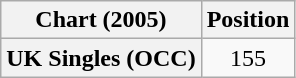<table class="wikitable plainrowheaders" style="text-align:center">
<tr>
<th scope="col">Chart (2005)</th>
<th scope="col">Position</th>
</tr>
<tr>
<th scope="row">UK Singles (OCC)</th>
<td>155</td>
</tr>
</table>
